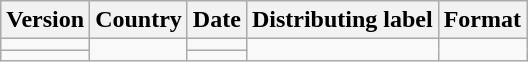<table class="wikitable">
<tr>
<th>Version</th>
<th>Country</th>
<th>Date</th>
<th>Distributing label</th>
<th>Format</th>
</tr>
<tr>
<td rowspan="1"></td>
<td rowspan="2"></td>
<td></td>
<td rowspan="2"></td>
<td rowspan="2"></td>
</tr>
<tr>
<td rowspan="1"></td>
<td></td>
</tr>
</table>
